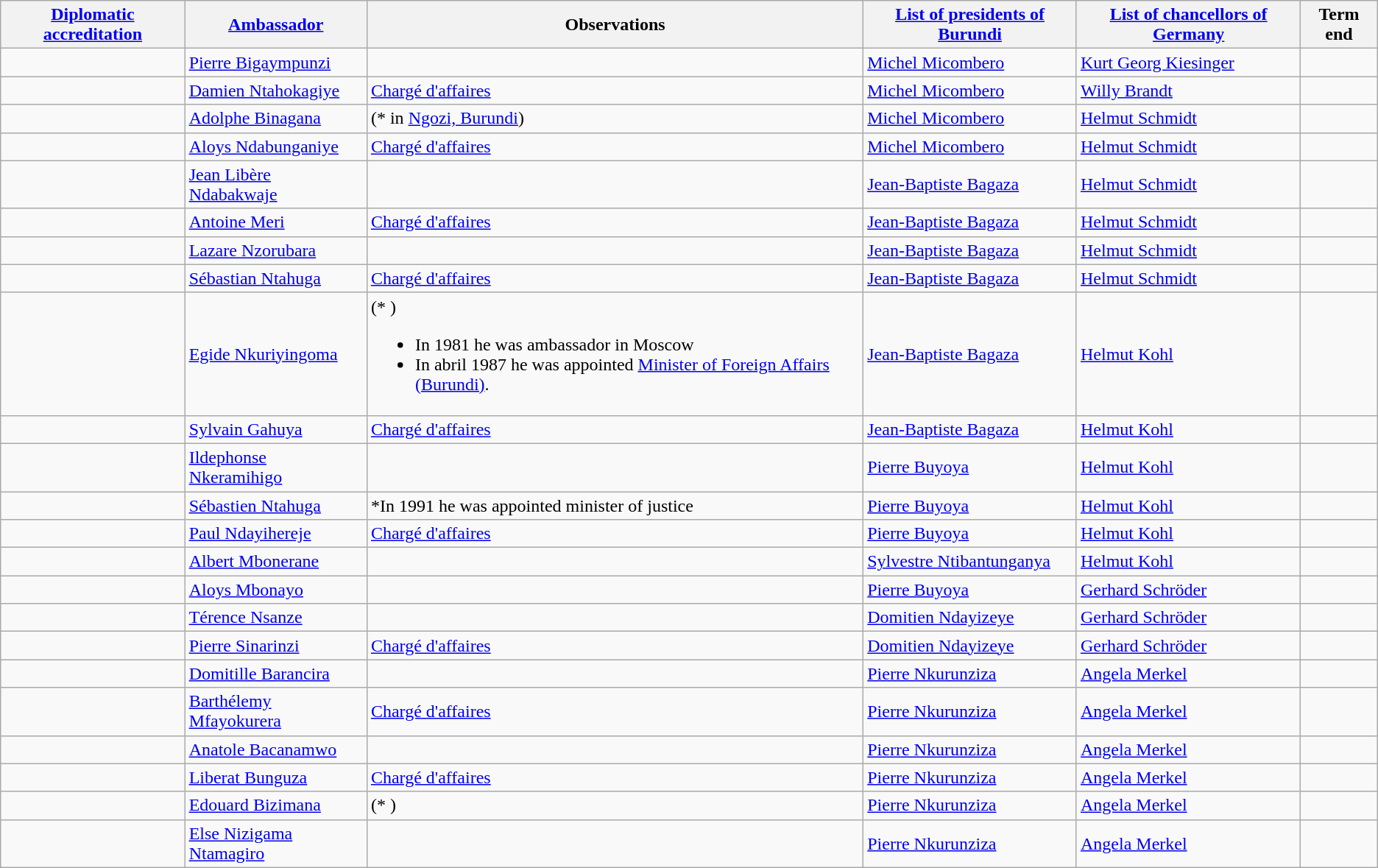<table class="wikitable sortable">
<tr>
<th><a href='#'>Diplomatic accreditation</a></th>
<th><a href='#'>Ambassador</a></th>
<th>Observations</th>
<th><a href='#'>List of presidents of Burundi</a></th>
<th><a href='#'>List of chancellors of Germany</a></th>
<th>Term end</th>
</tr>
<tr>
<td></td>
<td><a href='#'>Pierre Bigaympunzi</a></td>
<td></td>
<td><a href='#'>Michel Micombero</a></td>
<td><a href='#'>Kurt Georg Kiesinger</a></td>
<td></td>
</tr>
<tr>
<td></td>
<td><a href='#'>Damien Ntahokagiye</a></td>
<td><a href='#'>Chargé d'affaires</a></td>
<td><a href='#'>Michel Micombero</a></td>
<td><a href='#'>Willy Brandt</a></td>
<td></td>
</tr>
<tr>
<td></td>
<td><a href='#'>Adolphe Binagana</a></td>
<td>(*  in <a href='#'>Ngozi, Burundi</a>)</td>
<td><a href='#'>Michel Micombero</a></td>
<td><a href='#'>Helmut Schmidt</a></td>
<td></td>
</tr>
<tr>
<td></td>
<td><a href='#'>Aloys Ndabunganiye</a></td>
<td><a href='#'>Chargé d'affaires</a></td>
<td><a href='#'>Michel Micombero</a></td>
<td><a href='#'>Helmut Schmidt</a></td>
<td></td>
</tr>
<tr>
<td></td>
<td><a href='#'>Jean Libère Ndabakwaje</a></td>
<td></td>
<td><a href='#'>Jean-Baptiste Bagaza</a></td>
<td><a href='#'>Helmut Schmidt</a></td>
<td></td>
</tr>
<tr>
<td></td>
<td><a href='#'>Antoine Meri</a></td>
<td><a href='#'>Chargé d'affaires</a></td>
<td><a href='#'>Jean-Baptiste Bagaza</a></td>
<td><a href='#'>Helmut Schmidt</a></td>
<td></td>
</tr>
<tr>
<td></td>
<td><a href='#'>Lazare Nzorubara</a></td>
<td></td>
<td><a href='#'>Jean-Baptiste Bagaza</a></td>
<td><a href='#'>Helmut Schmidt</a></td>
<td></td>
</tr>
<tr>
<td></td>
<td><a href='#'>Sébastian Ntahuga</a></td>
<td><a href='#'>Chargé d'affaires</a></td>
<td><a href='#'>Jean-Baptiste Bagaza</a></td>
<td><a href='#'>Helmut Schmidt</a></td>
<td></td>
</tr>
<tr>
<td></td>
<td><a href='#'>Egide Nkuriyingoma</a></td>
<td>(* )<br><ul><li>In 1981 he was ambassador in Moscow</li><li>In abril 1987 he was appointed <a href='#'>Minister of Foreign Affairs (Burundi)</a>.</li></ul></td>
<td><a href='#'>Jean-Baptiste Bagaza</a></td>
<td><a href='#'>Helmut Kohl</a></td>
<td></td>
</tr>
<tr>
<td></td>
<td><a href='#'>Sylvain Gahuya</a></td>
<td><a href='#'>Chargé d'affaires</a></td>
<td><a href='#'>Jean-Baptiste Bagaza</a></td>
<td><a href='#'>Helmut Kohl</a></td>
<td></td>
</tr>
<tr>
<td></td>
<td><a href='#'>Ildephonse Nkeramihigo</a></td>
<td></td>
<td><a href='#'>Pierre Buyoya</a></td>
<td><a href='#'>Helmut Kohl</a></td>
<td></td>
</tr>
<tr>
<td></td>
<td><a href='#'>Sébastien Ntahuga</a></td>
<td>*In 1991 he was appointed minister of justice</td>
<td><a href='#'>Pierre Buyoya</a></td>
<td><a href='#'>Helmut Kohl</a></td>
<td></td>
</tr>
<tr>
<td></td>
<td><a href='#'>Paul Ndayihereje</a></td>
<td><a href='#'>Chargé d'affaires</a></td>
<td><a href='#'>Pierre Buyoya</a></td>
<td><a href='#'>Helmut Kohl</a></td>
<td></td>
</tr>
<tr>
<td></td>
<td><a href='#'>Albert Mbonerane</a></td>
<td></td>
<td><a href='#'>Sylvestre Ntibantunganya</a></td>
<td><a href='#'>Helmut Kohl</a></td>
<td></td>
</tr>
<tr>
<td></td>
<td><a href='#'>Aloys Mbonayo</a></td>
<td></td>
<td><a href='#'>Pierre Buyoya</a></td>
<td><a href='#'>Gerhard Schröder</a></td>
<td></td>
</tr>
<tr>
<td></td>
<td><a href='#'>Térence Nsanze</a></td>
<td></td>
<td><a href='#'>Domitien Ndayizeye</a></td>
<td><a href='#'>Gerhard Schröder</a></td>
<td></td>
</tr>
<tr>
<td></td>
<td><a href='#'>Pierre Sinarinzi</a></td>
<td><a href='#'>Chargé d'affaires</a></td>
<td><a href='#'>Domitien Ndayizeye</a></td>
<td><a href='#'>Gerhard Schröder</a></td>
<td></td>
</tr>
<tr>
<td></td>
<td><a href='#'>Domitille Barancira</a></td>
<td></td>
<td><a href='#'>Pierre Nkurunziza</a></td>
<td><a href='#'>Angela Merkel</a></td>
<td></td>
</tr>
<tr>
<td></td>
<td><a href='#'>Barthélemy Mfayokurera</a></td>
<td><a href='#'>Chargé d'affaires</a></td>
<td><a href='#'>Pierre Nkurunziza</a></td>
<td><a href='#'>Angela Merkel</a></td>
<td></td>
</tr>
<tr>
<td></td>
<td><a href='#'>Anatole Bacanamwo</a></td>
<td></td>
<td><a href='#'>Pierre Nkurunziza</a></td>
<td><a href='#'>Angela Merkel</a></td>
<td></td>
</tr>
<tr>
<td></td>
<td><a href='#'>Liberat Bunguza</a></td>
<td><a href='#'>Chargé d'affaires</a></td>
<td><a href='#'>Pierre Nkurunziza</a></td>
<td><a href='#'>Angela Merkel</a></td>
<td></td>
</tr>
<tr>
<td></td>
<td><a href='#'>Edouard Bizimana</a></td>
<td>(* ) </td>
<td><a href='#'>Pierre Nkurunziza</a></td>
<td><a href='#'>Angela Merkel</a></td>
<td></td>
</tr>
<tr>
<td></td>
<td><a href='#'>Else Nizigama Ntamagiro</a></td>
<td></td>
<td><a href='#'>Pierre Nkurunziza</a></td>
<td><a href='#'>Angela Merkel</a></td>
<td></td>
</tr>
</table>
